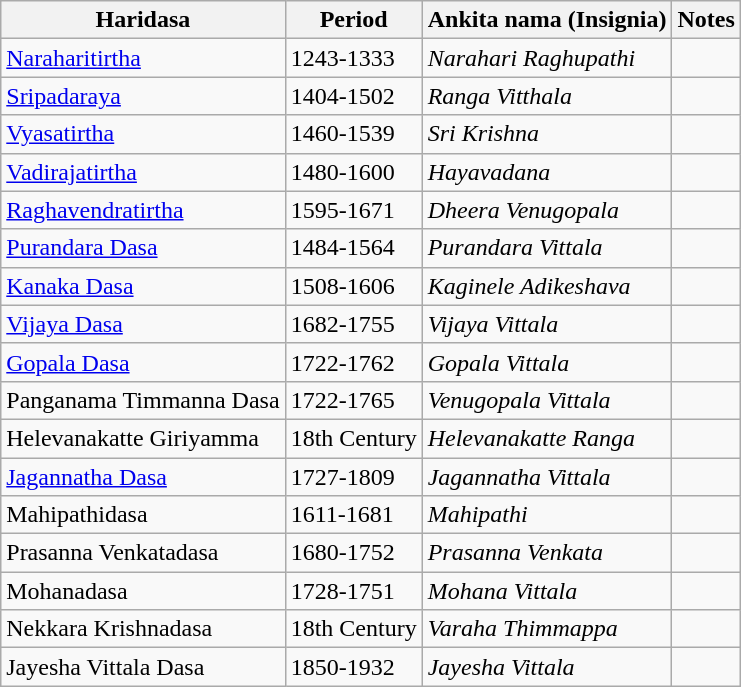<table class="wikitable sortable">
<tr>
<th>Haridasa</th>
<th>Period</th>
<th>Ankita nama (Insignia)</th>
<th>Notes</th>
</tr>
<tr>
<td><a href='#'>Naraharitirtha</a></td>
<td>1243-1333</td>
<td><em>Narahari Raghupathi</em></td>
<td></td>
</tr>
<tr>
<td><a href='#'>Sripadaraya</a></td>
<td>1404-1502</td>
<td><em>Ranga Vitthala</em></td>
<td></td>
</tr>
<tr>
<td><a href='#'>Vyasatirtha</a></td>
<td>1460-1539</td>
<td><em>Sri Krishna</em></td>
<td></td>
</tr>
<tr>
<td><a href='#'>Vadirajatirtha</a></td>
<td>1480-1600</td>
<td><em>Hayavadana</em></td>
<td></td>
</tr>
<tr>
<td><a href='#'>Raghavendratirtha</a></td>
<td>1595-1671</td>
<td><em>Dheera Venugopala</em></td>
<td></td>
</tr>
<tr>
<td><a href='#'>Purandara Dasa</a></td>
<td>1484-1564</td>
<td><em>Purandara Vittala</em></td>
<td></td>
</tr>
<tr>
<td><a href='#'>Kanaka Dasa</a></td>
<td>1508-1606</td>
<td><em>Kaginele Adikeshava</em></td>
<td></td>
</tr>
<tr>
<td><a href='#'>Vijaya Dasa</a></td>
<td>1682-1755</td>
<td><em>Vijaya Vittala</em></td>
<td></td>
</tr>
<tr>
<td><a href='#'>Gopala Dasa</a></td>
<td>1722-1762</td>
<td><em>Gopala Vittala</em></td>
<td></td>
</tr>
<tr>
<td>Panganama Timmanna Dasa</td>
<td>1722-1765</td>
<td><em>Venugopala Vittala</em></td>
<td></td>
</tr>
<tr>
<td>Helevanakatte Giriyamma</td>
<td>18th Century</td>
<td><em>Helevanakatte Ranga</em></td>
<td></td>
</tr>
<tr>
<td><a href='#'>Jagannatha Dasa</a></td>
<td>1727-1809</td>
<td><em>Jagannatha Vittala</em></td>
<td></td>
</tr>
<tr>
<td>Mahipathidasa</td>
<td>1611-1681</td>
<td><em>Mahipathi</em></td>
<td></td>
</tr>
<tr>
<td>Prasanna Venkatadasa</td>
<td>1680-1752</td>
<td><em>Prasanna Venkata</em></td>
<td></td>
</tr>
<tr>
<td>Mohanadasa</td>
<td>1728-1751</td>
<td><em>Mohana Vittala</em></td>
<td></td>
</tr>
<tr>
<td>Nekkara Krishnadasa</td>
<td>18th Century</td>
<td><em>Varaha Thimmappa</em></td>
<td></td>
</tr>
<tr>
<td>Jayesha Vittala Dasa</td>
<td>1850-1932</td>
<td><em>Jayesha Vittala</em></td>
<td></td>
</tr>
</table>
